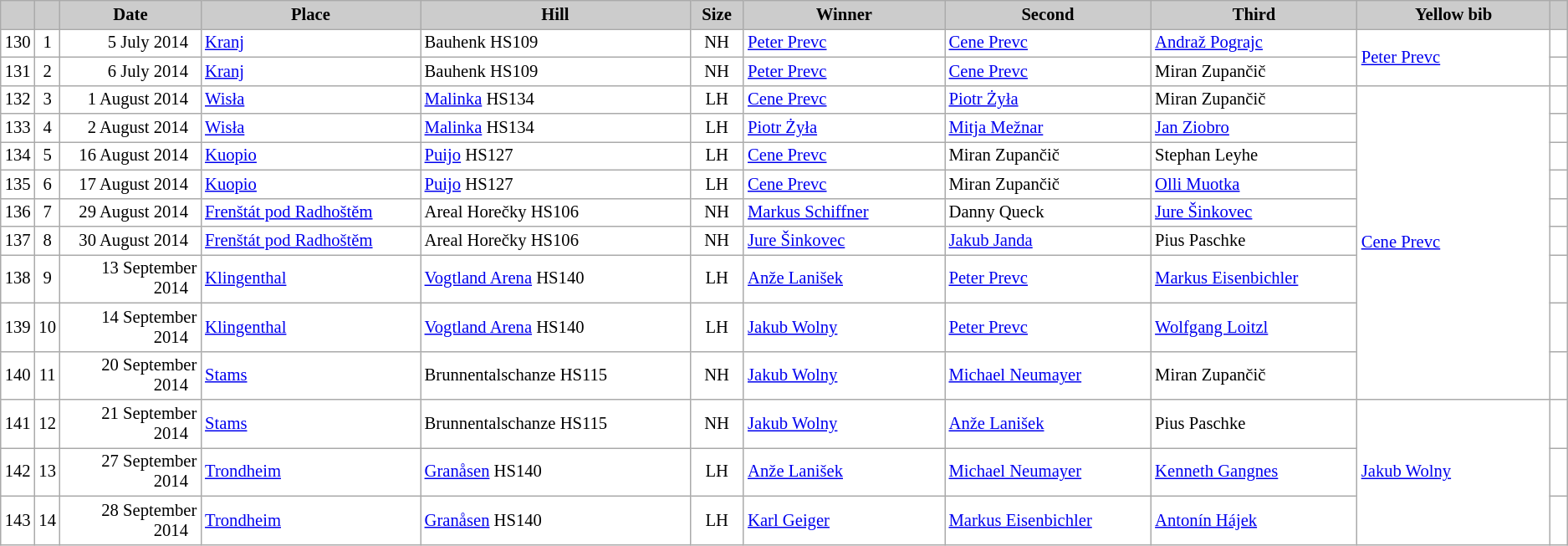<table class="wikitable plainrowheaders" style="background:#fff; font-size:86%; line-height:16px; border:grey solid 1px; border-collapse:collapse;">
<tr style="background:#ccc; text-align:center;">
<th scope="col" style="background:#ccc; width=20 px;"></th>
<th scope="col" style="background:#ccc; width=30 px;"></th>
<th scope="col" style="background:#ccc; width:120px;">Date</th>
<th scope="col" style="background:#ccc; width:200px;">Place</th>
<th scope="col" style="background:#ccc; width:240px;">Hill</th>
<th scope="col" style="background:#ccc; width:40px;">Size</th>
<th scope="col" style="background:#ccc; width:185px;">Winner</th>
<th scope="col" style="background:#ccc; width:185px;">Second</th>
<th scope="col" style="background:#ccc; width:185px;">Third</th>
<th scope="col" style="background:#ccc; width:180px;">Yellow bib</th>
<th scope="col" style="background:#ccc; width:10px;"></th>
</tr>
<tr>
<td align=center>130</td>
<td align=center>1</td>
<td align=right>5 July 2014  </td>
<td> <a href='#'>Kranj</a></td>
<td>Bauhenk HS109</td>
<td align=center>NH</td>
<td> <a href='#'>Peter Prevc</a></td>
<td> <a href='#'>Cene Prevc</a></td>
<td> <a href='#'>Andraž Pograjc</a></td>
<td rowspan=2> <a href='#'>Peter Prevc</a></td>
<td></td>
</tr>
<tr>
<td align=center>131</td>
<td align=center>2</td>
<td align=right>6 July 2014  </td>
<td> <a href='#'>Kranj</a></td>
<td>Bauhenk HS109</td>
<td align=center>NH</td>
<td> <a href='#'>Peter Prevc</a></td>
<td> <a href='#'>Cene Prevc</a></td>
<td> Miran Zupančič</td>
<td></td>
</tr>
<tr>
<td align=center>132</td>
<td align=center>3</td>
<td align=right>1 August 2014  </td>
<td> <a href='#'>Wisła</a></td>
<td><a href='#'>Malinka</a> HS134</td>
<td align=center>LH</td>
<td> <a href='#'>Cene Prevc</a></td>
<td> <a href='#'>Piotr Żyła</a></td>
<td> Miran Zupančič</td>
<td rowspan=9> <a href='#'>Cene Prevc</a></td>
<td></td>
</tr>
<tr>
<td align=center>133</td>
<td align=center>4</td>
<td align=right>2 August 2014  </td>
<td> <a href='#'>Wisła</a></td>
<td><a href='#'>Malinka</a> HS134</td>
<td align=center>LH</td>
<td> <a href='#'>Piotr Żyła</a></td>
<td> <a href='#'>Mitja Mežnar</a></td>
<td> <a href='#'>Jan Ziobro</a></td>
<td></td>
</tr>
<tr>
<td align=center>134</td>
<td align=center>5</td>
<td align=right>16 August 2014  </td>
<td> <a href='#'>Kuopio</a></td>
<td><a href='#'>Puijo</a> HS127</td>
<td align=center>LH</td>
<td> <a href='#'>Cene Prevc</a></td>
<td> Miran Zupančič</td>
<td> Stephan Leyhe</td>
<td></td>
</tr>
<tr>
<td align=center>135</td>
<td align=center>6</td>
<td align=right>17 August 2014  </td>
<td> <a href='#'>Kuopio</a></td>
<td><a href='#'>Puijo</a> HS127</td>
<td align=center>LH</td>
<td> <a href='#'>Cene Prevc</a></td>
<td> Miran Zupančič</td>
<td> <a href='#'>Olli Muotka</a></td>
<td></td>
</tr>
<tr>
<td align=center>136</td>
<td align=center>7</td>
<td align=right>29 August 2014  </td>
<td> <a href='#'>Frenštát pod Radhoštěm</a></td>
<td>Areal Horečky HS106</td>
<td align=center>NH</td>
<td> <a href='#'>Markus Schiffner</a></td>
<td> Danny Queck</td>
<td> <a href='#'>Jure Šinkovec</a></td>
<td></td>
</tr>
<tr>
<td align=center>137</td>
<td align=center>8</td>
<td align=right>30 August 2014  </td>
<td> <a href='#'>Frenštát pod Radhoštěm</a></td>
<td>Areal Horečky HS106</td>
<td align=center>NH</td>
<td> <a href='#'>Jure Šinkovec</a></td>
<td> <a href='#'>Jakub Janda</a></td>
<td> Pius Paschke</td>
<td></td>
</tr>
<tr>
<td align=center>138</td>
<td align=center>9</td>
<td align=right>13 September 2014  </td>
<td> <a href='#'>Klingenthal</a></td>
<td><a href='#'>Vogtland Arena</a> HS140</td>
<td align=center>LH</td>
<td> <a href='#'>Anže Lanišek</a></td>
<td> <a href='#'>Peter Prevc</a></td>
<td> <a href='#'>Markus Eisenbichler</a></td>
<td></td>
</tr>
<tr>
<td align=center>139</td>
<td align=center>10</td>
<td align=right>14 September 2014  </td>
<td> <a href='#'>Klingenthal</a></td>
<td><a href='#'>Vogtland Arena</a> HS140</td>
<td align=center>LH</td>
<td> <a href='#'>Jakub Wolny</a></td>
<td> <a href='#'>Peter Prevc</a></td>
<td> <a href='#'>Wolfgang Loitzl</a></td>
<td></td>
</tr>
<tr>
<td align=center>140</td>
<td align=center>11</td>
<td align=right>20 September 2014  </td>
<td> <a href='#'>Stams</a></td>
<td>Brunnentalschanze HS115</td>
<td align=center>NH</td>
<td> <a href='#'>Jakub Wolny</a></td>
<td> <a href='#'>Michael Neumayer</a></td>
<td> Miran Zupančič</td>
<td></td>
</tr>
<tr>
<td align=center>141</td>
<td align=center>12</td>
<td align=right>21 September 2014  </td>
<td> <a href='#'>Stams</a></td>
<td>Brunnentalschanze HS115</td>
<td align=center>NH</td>
<td> <a href='#'>Jakub Wolny</a></td>
<td> <a href='#'>Anže Lanišek</a></td>
<td> Pius Paschke</td>
<td rowspan=3> <a href='#'>Jakub Wolny</a></td>
<td></td>
</tr>
<tr>
<td align=center>142</td>
<td align=center>13</td>
<td align=right>27 September 2014  </td>
<td> <a href='#'>Trondheim</a></td>
<td><a href='#'>Granåsen</a> HS140</td>
<td align=center>LH</td>
<td> <a href='#'>Anže Lanišek</a></td>
<td> <a href='#'>Michael Neumayer</a></td>
<td> <a href='#'>Kenneth Gangnes</a></td>
<td></td>
</tr>
<tr>
<td align=center>143</td>
<td align=center>14</td>
<td align=right>28 September 2014  </td>
<td> <a href='#'>Trondheim</a></td>
<td><a href='#'>Granåsen</a> HS140</td>
<td align=center>LH</td>
<td> <a href='#'>Karl Geiger</a></td>
<td> <a href='#'>Markus Eisenbichler</a></td>
<td> <a href='#'>Antonín Hájek</a></td>
<td></td>
</tr>
</table>
